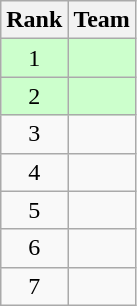<table class=wikitable style="text-align: center;">
<tr>
<th>Rank</th>
<th>Team</th>
</tr>
<tr style="background: #CCFFCC;">
<td>1</td>
<td style="text-align: left;"><strong></strong></td>
</tr>
<tr style="background: #CCFFCC;">
<td>2</td>
<td style="text-align: left;"><strong></strong></td>
</tr>
<tr>
<td>3</td>
<td style="text-align: left;"></td>
</tr>
<tr>
<td>4</td>
<td style="text-align: left;"></td>
</tr>
<tr>
<td>5</td>
<td style="text-align: left;"></td>
</tr>
<tr>
<td>6</td>
<td style="text-align: left;"></td>
</tr>
<tr>
<td>7</td>
<td style="text-align: left;"></td>
</tr>
</table>
